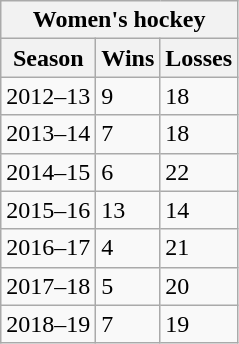<table class="wikitable">
<tr>
<th colspan="3">Women's hockey</th>
</tr>
<tr>
<th>Season</th>
<th>Wins</th>
<th>Losses</th>
</tr>
<tr>
<td>2012–13</td>
<td>9</td>
<td>18</td>
</tr>
<tr>
<td>2013–14</td>
<td>7</td>
<td>18</td>
</tr>
<tr>
<td>2014–15</td>
<td>6</td>
<td>22</td>
</tr>
<tr>
<td>2015–16</td>
<td>13</td>
<td>14</td>
</tr>
<tr>
<td>2016–17</td>
<td>4</td>
<td>21</td>
</tr>
<tr>
<td>2017–18</td>
<td>5</td>
<td>20</td>
</tr>
<tr>
<td>2018–19</td>
<td>7</td>
<td>19</td>
</tr>
</table>
